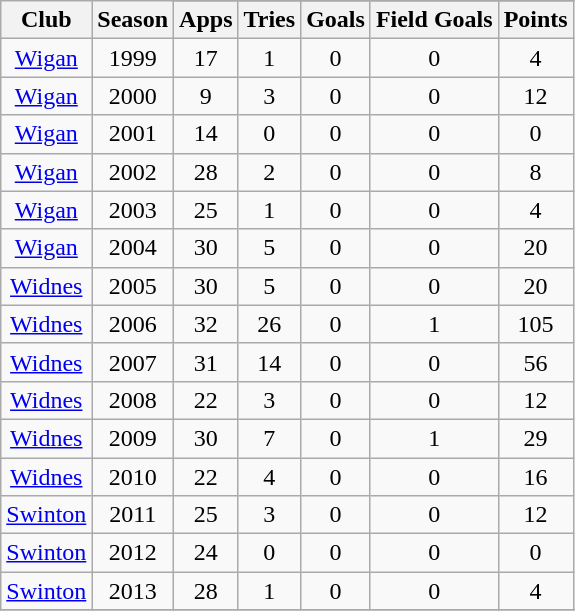<table class=wikitable style="text-align: center;">
<tr>
<th rowspan=2>Club</th>
<th rowspan=2>Season</th>
</tr>
<tr>
<th>Apps</th>
<th>Tries</th>
<th>Goals</th>
<th>Field Goals</th>
<th>Points</th>
</tr>
<tr>
<td><a href='#'>Wigan</a></td>
<td>1999</td>
<td>17</td>
<td>1</td>
<td>0</td>
<td>0</td>
<td>4</td>
</tr>
<tr>
<td><a href='#'>Wigan</a></td>
<td>2000</td>
<td>9</td>
<td>3</td>
<td>0</td>
<td>0</td>
<td>12</td>
</tr>
<tr>
<td><a href='#'>Wigan</a></td>
<td>2001</td>
<td>14</td>
<td>0</td>
<td>0</td>
<td>0</td>
<td>0</td>
</tr>
<tr>
<td><a href='#'>Wigan</a></td>
<td>2002</td>
<td>28</td>
<td>2</td>
<td>0</td>
<td>0</td>
<td>8</td>
</tr>
<tr>
<td><a href='#'>Wigan</a></td>
<td>2003</td>
<td>25</td>
<td>1</td>
<td>0</td>
<td>0</td>
<td>4</td>
</tr>
<tr>
<td><a href='#'>Wigan</a></td>
<td>2004</td>
<td>30</td>
<td>5</td>
<td>0</td>
<td>0</td>
<td>20</td>
</tr>
<tr>
<td><a href='#'>Widnes</a></td>
<td>2005</td>
<td>30</td>
<td>5</td>
<td>0</td>
<td>0</td>
<td>20</td>
</tr>
<tr>
<td><a href='#'>Widnes</a></td>
<td>2006</td>
<td>32</td>
<td>26</td>
<td>0</td>
<td>1</td>
<td>105</td>
</tr>
<tr>
<td><a href='#'>Widnes</a></td>
<td>2007</td>
<td>31</td>
<td>14</td>
<td>0</td>
<td>0</td>
<td>56</td>
</tr>
<tr>
<td><a href='#'>Widnes</a></td>
<td>2008</td>
<td>22</td>
<td>3</td>
<td>0</td>
<td>0</td>
<td>12</td>
</tr>
<tr>
<td><a href='#'>Widnes</a></td>
<td>2009</td>
<td>30</td>
<td>7</td>
<td>0</td>
<td>1</td>
<td>29</td>
</tr>
<tr>
<td><a href='#'>Widnes</a></td>
<td>2010</td>
<td>22</td>
<td>4</td>
<td>0</td>
<td>0</td>
<td>16</td>
</tr>
<tr>
<td><a href='#'>Swinton</a></td>
<td>2011</td>
<td>25</td>
<td>3</td>
<td>0</td>
<td>0</td>
<td>12</td>
</tr>
<tr>
<td><a href='#'>Swinton</a></td>
<td>2012</td>
<td>24</td>
<td>0</td>
<td>0</td>
<td>0</td>
<td>0</td>
</tr>
<tr>
<td><a href='#'>Swinton</a></td>
<td>2013</td>
<td>28</td>
<td>1</td>
<td>0</td>
<td>0</td>
<td>4</td>
</tr>
<tr>
</tr>
</table>
